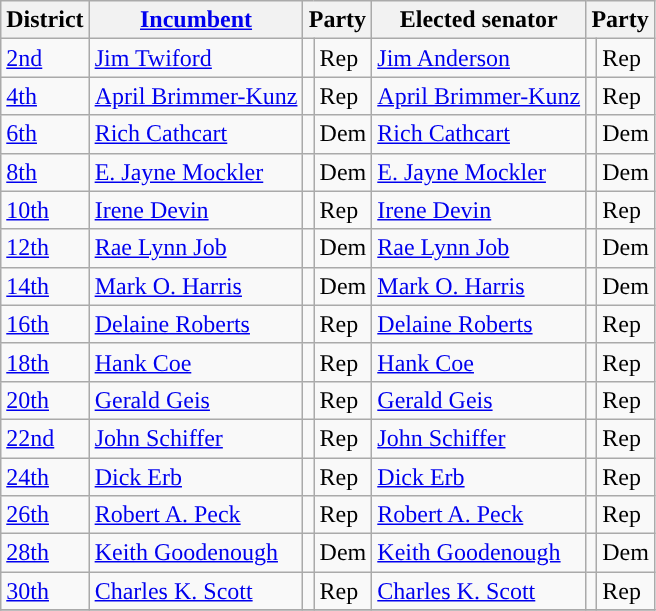<table class="sortable wikitable">
<tr>
<th class="unsortable">District</th>
<th class="unsortable"><a href='#'>Incumbent</a></th>
<th colspan="2">Party</th>
<th class="unsortable">Elected senator</th>
<th colspan="2">Party</th>
</tr>
<tr>
<td><a href='#'>2nd</a></td>
<td><a href='#'>Jim Twiford</a></td>
<td style="background:"></td>
<td>Rep</td>
<td><a href='#'>Jim Anderson</a></td>
<td style="background:"></td>
<td>Rep</td>
</tr>
<tr>
<td><a href='#'>4th</a></td>
<td><a href='#'>April Brimmer-Kunz</a></td>
<td style="background:"></td>
<td>Rep</td>
<td><a href='#'>April Brimmer-Kunz</a></td>
<td style="background:"></td>
<td>Rep</td>
</tr>
<tr>
<td><a href='#'>6th</a></td>
<td><a href='#'>Rich Cathcart</a></td>
<td style="background:"></td>
<td>Dem</td>
<td><a href='#'>Rich Cathcart</a></td>
<td style="background:"></td>
<td>Dem</td>
</tr>
<tr>
<td><a href='#'>8th</a></td>
<td><a href='#'>E. Jayne Mockler</a></td>
<td style="background:"></td>
<td>Dem</td>
<td><a href='#'>E. Jayne Mockler</a></td>
<td style="background:"></td>
<td>Dem</td>
</tr>
<tr>
<td><a href='#'>10th</a></td>
<td><a href='#'>Irene Devin</a></td>
<td style="background:"></td>
<td>Rep</td>
<td><a href='#'>Irene Devin</a></td>
<td style="background:"></td>
<td>Rep</td>
</tr>
<tr>
<td><a href='#'>12th</a></td>
<td><a href='#'>Rae Lynn Job</a></td>
<td style="background:"></td>
<td>Dem</td>
<td><a href='#'>Rae Lynn Job</a></td>
<td style="background:"></td>
<td>Dem</td>
</tr>
<tr>
<td><a href='#'>14th</a></td>
<td><a href='#'>Mark O. Harris</a></td>
<td style="background:"></td>
<td>Dem</td>
<td><a href='#'>Mark O. Harris</a></td>
<td style="background:"></td>
<td>Dem</td>
</tr>
<tr>
<td><a href='#'>16th</a></td>
<td><a href='#'>Delaine Roberts</a></td>
<td style="background:"></td>
<td>Rep</td>
<td><a href='#'>Delaine Roberts</a></td>
<td style="background:"></td>
<td>Rep</td>
</tr>
<tr>
<td><a href='#'>18th</a></td>
<td><a href='#'>Hank Coe</a></td>
<td style="background:"></td>
<td>Rep</td>
<td><a href='#'>Hank Coe</a></td>
<td style="background:"></td>
<td>Rep</td>
</tr>
<tr>
<td><a href='#'>20th</a></td>
<td><a href='#'>Gerald Geis</a></td>
<td style="background:"></td>
<td>Rep</td>
<td><a href='#'>Gerald Geis</a></td>
<td style="background:"></td>
<td>Rep</td>
</tr>
<tr>
<td><a href='#'>22nd</a></td>
<td><a href='#'>John Schiffer</a></td>
<td style="background:"></td>
<td>Rep</td>
<td><a href='#'>John Schiffer</a></td>
<td style="background:"></td>
<td>Rep</td>
</tr>
<tr>
<td><a href='#'>24th</a></td>
<td><a href='#'>Dick Erb</a></td>
<td style="background:"></td>
<td>Rep</td>
<td><a href='#'>Dick Erb</a></td>
<td style="background:"></td>
<td>Rep</td>
</tr>
<tr>
<td><a href='#'>26th</a></td>
<td><a href='#'>Robert A. Peck</a></td>
<td style="background:"></td>
<td>Rep</td>
<td><a href='#'>Robert A. Peck</a></td>
<td style="background:"></td>
<td>Rep</td>
</tr>
<tr>
<td><a href='#'>28th</a></td>
<td><a href='#'>Keith Goodenough</a></td>
<td style="background:"></td>
<td>Dem</td>
<td><a href='#'>Keith Goodenough</a></td>
<td style="background:"></td>
<td>Dem</td>
</tr>
<tr>
<td><a href='#'>30th</a></td>
<td><a href='#'>Charles K. Scott</a></td>
<td style="background:"></td>
<td>Rep</td>
<td><a href='#'>Charles K. Scott</a></td>
<td style="background:"></td>
<td>Rep</td>
</tr>
<tr>
</tr>
</table>
